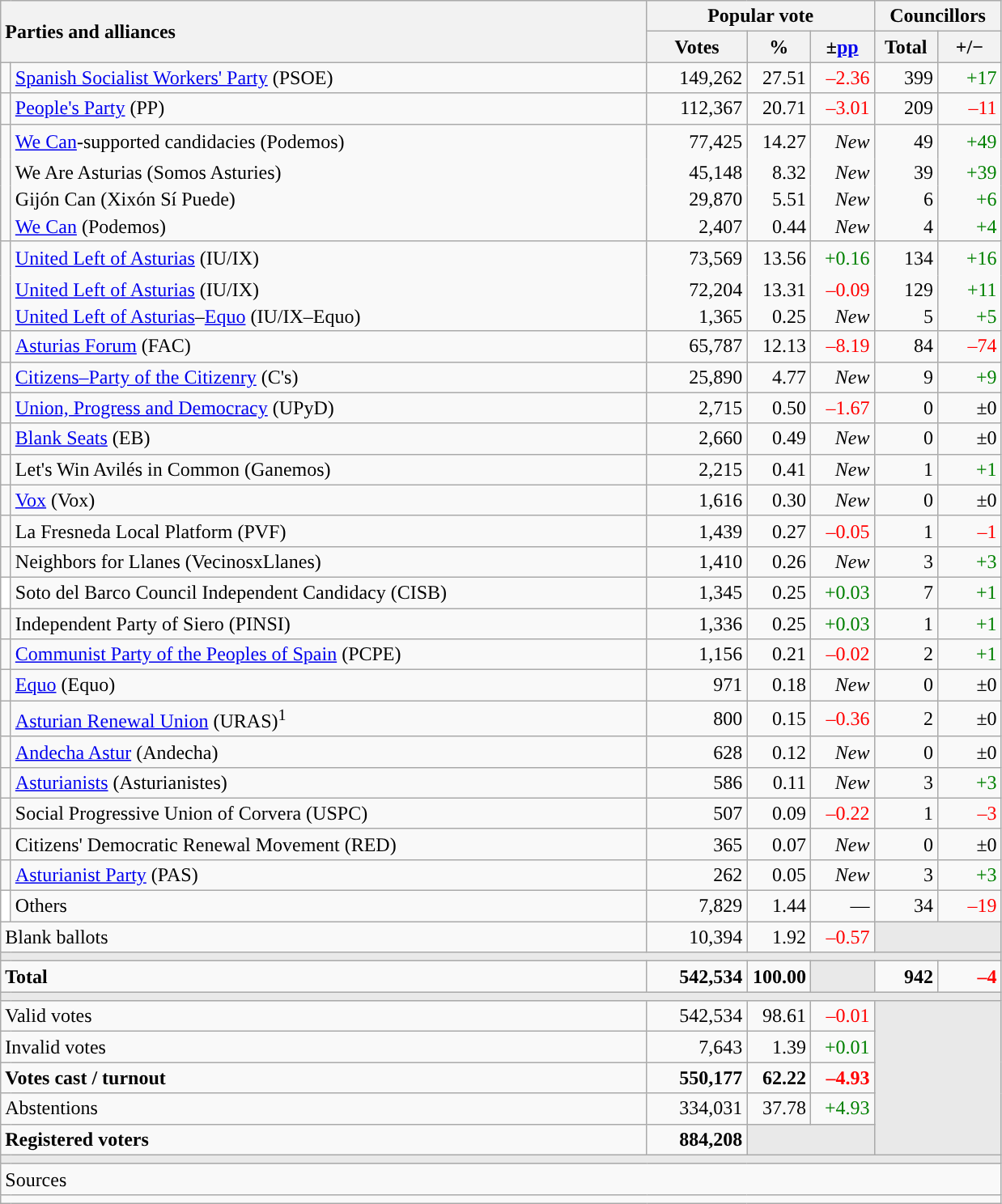<table class="wikitable" style="text-align:right;">
<tr>
<th style="text-align:left;" rowspan="2" colspan="2" width="525">Parties and alliances</th>
<th colspan="3">Popular vote</th>
<th colspan="2">Councillors</th>
</tr>
<tr>
<th width="75">Votes</th>
<th width="45">%</th>
<th width="45">±<a href='#'>pp</a></th>
<th width="45">Total</th>
<th width="45">+/−</th>
</tr>
<tr>
<td width="1" style="color:inherit;background:"></td>
<td align="left"><a href='#'>Spanish Socialist Workers' Party</a> (PSOE)</td>
<td>149,262</td>
<td>27.51</td>
<td style="color:red;">–2.36</td>
<td>399</td>
<td style="color:green;">+17</td>
</tr>
<tr>
<td style="color:inherit;background:"></td>
<td align="left"><a href='#'>People's Party</a> (PP)</td>
<td>112,367</td>
<td>20.71</td>
<td style="color:red;">–3.01</td>
<td>209</td>
<td style="color:red;">–11</td>
</tr>
<tr style="line-height:22px;">
<td rowspan="4" style="color:inherit;background:"></td>
<td align="left"><a href='#'>We Can</a>-supported candidacies (Podemos)</td>
<td>77,425</td>
<td>14.27</td>
<td><em>New</em></td>
<td>49</td>
<td style="color:green;">+49</td>
</tr>
<tr style="border-bottom-style:hidden; border-top-style:hidden; line-height:16px;">
<td align="left"><span>We Are Asturias (Somos Asturies)</span></td>
<td>45,148</td>
<td>8.32</td>
<td><em>New</em></td>
<td>39</td>
<td style="color:green;">+39</td>
</tr>
<tr style="border-bottom-style:hidden; line-height:16px;">
<td align="left"><span>Gijón Can (Xixón Sí Puede)</span></td>
<td>29,870</td>
<td>5.51</td>
<td><em>New</em></td>
<td>6</td>
<td style="color:green;">+6</td>
</tr>
<tr style="line-height:16px;">
<td align="left"><span><a href='#'>We Can</a> (Podemos)</span></td>
<td>2,407</td>
<td>0.44</td>
<td><em>New</em></td>
<td>4</td>
<td style="color:green;">+4</td>
</tr>
<tr style="line-height:22px;">
<td rowspan="3" style="color:inherit;background:"></td>
<td align="left"><a href='#'>United Left of Asturias</a> (IU/IX)</td>
<td>73,569</td>
<td>13.56</td>
<td style="color:green;">+0.16</td>
<td>134</td>
<td style="color:green;">+16</td>
</tr>
<tr style="border-bottom-style:hidden; border-top-style:hidden; line-height:16px;">
<td align="left"><span><a href='#'>United Left of Asturias</a> (IU/IX)</span></td>
<td>72,204</td>
<td>13.31</td>
<td style="color:red;">–0.09</td>
<td>129</td>
<td style="color:green;">+11</td>
</tr>
<tr style="line-height:16px;">
<td align="left"><span><a href='#'>United Left of Asturias</a>–<a href='#'>Equo</a> (IU/IX–Equo)</span></td>
<td>1,365</td>
<td>0.25</td>
<td><em>New</em></td>
<td>5</td>
<td style="color:green;">+5</td>
</tr>
<tr>
<td style="color:inherit;background:"></td>
<td align="left"><a href='#'>Asturias Forum</a> (FAC)</td>
<td>65,787</td>
<td>12.13</td>
<td style="color:red;">–8.19</td>
<td>84</td>
<td style="color:red;">–74</td>
</tr>
<tr>
<td style="color:inherit;background:"></td>
<td align="left"><a href='#'>Citizens–Party of the Citizenry</a> (C's)</td>
<td>25,890</td>
<td>4.77</td>
<td><em>New</em></td>
<td>9</td>
<td style="color:green;">+9</td>
</tr>
<tr>
<td style="color:inherit;background:"></td>
<td align="left"><a href='#'>Union, Progress and Democracy</a> (UPyD)</td>
<td>2,715</td>
<td>0.50</td>
<td style="color:red;">–1.67</td>
<td>0</td>
<td>±0</td>
</tr>
<tr>
<td style="color:inherit;background:"></td>
<td align="left"><a href='#'>Blank Seats</a> (EB)</td>
<td>2,660</td>
<td>0.49</td>
<td><em>New</em></td>
<td>0</td>
<td>±0</td>
</tr>
<tr>
<td style="color:inherit;background:"></td>
<td align="left">Let's Win Avilés in Common (Ganemos)</td>
<td>2,215</td>
<td>0.41</td>
<td><em>New</em></td>
<td>1</td>
<td style="color:green;">+1</td>
</tr>
<tr>
<td style="color:inherit;background:"></td>
<td align="left"><a href='#'>Vox</a> (Vox)</td>
<td>1,616</td>
<td>0.30</td>
<td><em>New</em></td>
<td>0</td>
<td>±0</td>
</tr>
<tr>
<td style="color:inherit;background:"></td>
<td align="left">La Fresneda Local Platform (PVF)</td>
<td>1,439</td>
<td>0.27</td>
<td style="color:red;">–0.05</td>
<td>1</td>
<td style="color:red;">–1</td>
</tr>
<tr>
<td style="color:inherit;background:"></td>
<td align="left">Neighbors for Llanes (VecinosxLlanes)</td>
<td>1,410</td>
<td>0.26</td>
<td><em>New</em></td>
<td>3</td>
<td style="color:green;">+3</td>
</tr>
<tr>
<td bgcolor="white"></td>
<td align="left">Soto del Barco Council Independent Candidacy (CISB)</td>
<td>1,345</td>
<td>0.25</td>
<td style="color:green;">+0.03</td>
<td>7</td>
<td style="color:green;">+1</td>
</tr>
<tr>
<td style="color:inherit;background:"></td>
<td align="left">Independent Party of Siero (PINSI)</td>
<td>1,336</td>
<td>0.25</td>
<td style="color:green;">+0.03</td>
<td>1</td>
<td style="color:green;">+1</td>
</tr>
<tr>
<td style="color:inherit;background:"></td>
<td align="left"><a href='#'>Communist Party of the Peoples of Spain</a> (PCPE)</td>
<td>1,156</td>
<td>0.21</td>
<td style="color:red;">–0.02</td>
<td>2</td>
<td style="color:green;">+1</td>
</tr>
<tr>
<td style="color:inherit;background:"></td>
<td align="left"><a href='#'>Equo</a> (Equo)</td>
<td>971</td>
<td>0.18</td>
<td><em>New</em></td>
<td>0</td>
<td>±0</td>
</tr>
<tr>
<td style="color:inherit;background:"></td>
<td align="left"><a href='#'>Asturian Renewal Union</a> (URAS)<sup>1</sup></td>
<td>800</td>
<td>0.15</td>
<td style="color:red;">–0.36</td>
<td>2</td>
<td>±0</td>
</tr>
<tr>
<td style="color:inherit;background:"></td>
<td align="left"><a href='#'>Andecha Astur</a> (Andecha)</td>
<td>628</td>
<td>0.12</td>
<td><em>New</em></td>
<td>0</td>
<td>±0</td>
</tr>
<tr>
<td style="color:inherit;background:"></td>
<td align="left"><a href='#'>Asturianists</a> (Asturianistes)</td>
<td>586</td>
<td>0.11</td>
<td><em>New</em></td>
<td>3</td>
<td style="color:green;">+3</td>
</tr>
<tr>
<td style="color:inherit;background:"></td>
<td align="left">Social Progressive Union of Corvera (USPC)</td>
<td>507</td>
<td>0.09</td>
<td style="color:red;">–0.22</td>
<td>1</td>
<td style="color:red;">–3</td>
</tr>
<tr>
<td style="color:inherit;background:"></td>
<td align="left">Citizens' Democratic Renewal Movement (RED)</td>
<td>365</td>
<td>0.07</td>
<td><em>New</em></td>
<td>0</td>
<td>±0</td>
</tr>
<tr>
<td style="color:inherit;background:"></td>
<td align="left"><a href='#'>Asturianist Party</a> (PAS)</td>
<td>262</td>
<td>0.05</td>
<td><em>New</em></td>
<td>3</td>
<td style="color:green;">+3</td>
</tr>
<tr>
<td bgcolor="white"></td>
<td align="left">Others</td>
<td>7,829</td>
<td>1.44</td>
<td>—</td>
<td>34</td>
<td style="color:red;">–19</td>
</tr>
<tr>
<td align="left" colspan="2">Blank ballots</td>
<td>10,394</td>
<td>1.92</td>
<td style="color:red;">–0.57</td>
<td bgcolor="#E9E9E9" colspan="2"></td>
</tr>
<tr>
<td colspan="7" bgcolor="#E9E9E9"></td>
</tr>
<tr style="font-weight:bold;">
<td align="left" colspan="2">Total</td>
<td>542,534</td>
<td>100.00</td>
<td bgcolor="#E9E9E9"></td>
<td>942</td>
<td style="color:red;">–4</td>
</tr>
<tr>
<td colspan="7" bgcolor="#E9E9E9"></td>
</tr>
<tr>
<td align="left" colspan="2">Valid votes</td>
<td>542,534</td>
<td>98.61</td>
<td style="color:red;">–0.01</td>
<td bgcolor="#E9E9E9" colspan="2" rowspan="5"></td>
</tr>
<tr>
<td align="left" colspan="2">Invalid votes</td>
<td>7,643</td>
<td>1.39</td>
<td style="color:green;">+0.01</td>
</tr>
<tr style="font-weight:bold;">
<td align="left" colspan="2">Votes cast / turnout</td>
<td>550,177</td>
<td>62.22</td>
<td style="color:red;">–4.93</td>
</tr>
<tr>
<td align="left" colspan="2">Abstentions</td>
<td>334,031</td>
<td>37.78</td>
<td style="color:green;">+4.93</td>
</tr>
<tr style="font-weight:bold;">
<td align="left" colspan="2">Registered voters</td>
<td>884,208</td>
<td bgcolor="#E9E9E9" colspan="2"></td>
</tr>
<tr>
<td colspan="7" bgcolor="#E9E9E9"></td>
</tr>
<tr>
<td align="left" colspan="7">Sources</td>
</tr>
<tr>
<td colspan="7" style="text-align:left; max-width:790px;"></td>
</tr>
</table>
